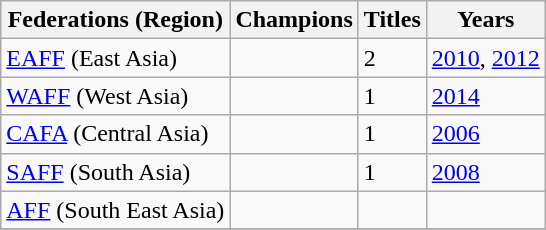<table class="wikitable">
<tr>
<th>Federations (Region)</th>
<th>Champions</th>
<th>Titles</th>
<th>Years</th>
</tr>
<tr>
<td><a href='#'>EAFF</a> (East Asia)</td>
<td></td>
<td>2</td>
<td><a href='#'>2010</a>, <a href='#'>2012</a></td>
</tr>
<tr>
<td><a href='#'>WAFF</a> (West Asia)</td>
<td></td>
<td>1</td>
<td><a href='#'>2014</a></td>
</tr>
<tr>
<td><a href='#'>CAFA</a> (Central Asia)</td>
<td></td>
<td>1</td>
<td><a href='#'>2006</a></td>
</tr>
<tr>
<td><a href='#'>SAFF</a> (South Asia)</td>
<td></td>
<td>1</td>
<td><a href='#'>2008</a></td>
</tr>
<tr>
<td><a href='#'>AFF</a> (South East Asia)</td>
<td></td>
<td></td>
<td></td>
</tr>
<tr>
</tr>
</table>
